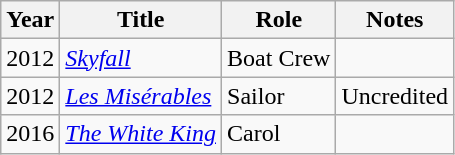<table class="wikitable sortable">
<tr>
<th>Year</th>
<th>Title</th>
<th>Role</th>
<th class="unsortable">Notes</th>
</tr>
<tr>
<td>2012</td>
<td><em><a href='#'>Skyfall</a></em></td>
<td>Boat Crew</td>
<td></td>
</tr>
<tr>
<td>2012</td>
<td><em><a href='#'>Les Misérables</a></em></td>
<td>Sailor</td>
<td>Uncredited</td>
</tr>
<tr>
<td>2016</td>
<td><em><a href='#'>The White King</a></em></td>
<td>Carol</td>
<td></td>
</tr>
</table>
